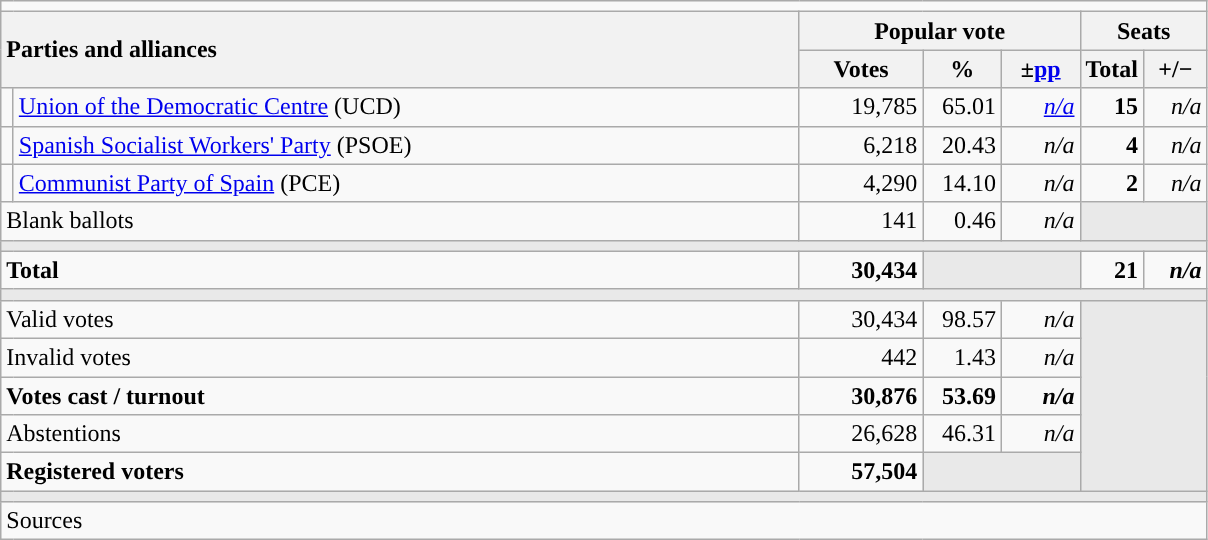<table class="wikitable" style="text-align:right;">
<tr>
<td colspan="7"></td>
</tr>
<tr>
<th style="text-align:left;" rowspan="2" colspan="2" width="525">Parties and alliances</th>
<th colspan="3">Popular vote</th>
<th colspan="2">Seats</th>
</tr>
<tr>
<th width="75">Votes</th>
<th width="45">%</th>
<th width="45">±<a href='#'>pp</a></th>
<th width="35">Total</th>
<th width="35">+/−</th>
</tr>
<tr>
<td width="1" style="color:inherit;background:"></td>
<td align="left"><a href='#'>Union of the Democratic Centre</a> (UCD)</td>
<td>19,785</td>
<td>65.01</td>
<td><em><a href='#'>n/a</a></em></td>
<td><strong>15</strong></td>
<td><em>n/a</em></td>
</tr>
<tr>
<td style="color:inherit;background:"></td>
<td align="left"><a href='#'>Spanish Socialist Workers' Party</a> (PSOE)</td>
<td>6,218</td>
<td>20.43</td>
<td><em>n/a</em></td>
<td><strong>4</strong></td>
<td><em>n/a</em></td>
</tr>
<tr>
<td style="color:inherit;background:"></td>
<td align="left"><a href='#'>Communist Party of Spain</a> (PCE)</td>
<td>4,290</td>
<td>14.10</td>
<td><em>n/a</em></td>
<td><strong>2</strong></td>
<td><em>n/a</em></td>
</tr>
<tr>
<td align="left" colspan="2">Blank ballots</td>
<td>141</td>
<td>0.46</td>
<td><em>n/a</em></td>
<td bgcolor="#E9E9E9" colspan="2"></td>
</tr>
<tr>
<td colspan="7" bgcolor="#E9E9E9"></td>
</tr>
<tr style="font-weight:bold;">
<td align="left" colspan="2">Total</td>
<td>30,434</td>
<td bgcolor="#E9E9E9" colspan="2"></td>
<td>21</td>
<td><em>n/a</em></td>
</tr>
<tr>
<td colspan="7" bgcolor="#E9E9E9"></td>
</tr>
<tr>
<td align="left" colspan="2">Valid votes</td>
<td>30,434</td>
<td>98.57</td>
<td><em>n/a</em></td>
<td bgcolor="#E9E9E9" colspan="2" rowspan="5"></td>
</tr>
<tr>
<td align="left" colspan="2">Invalid votes</td>
<td>442</td>
<td>1.43</td>
<td><em>n/a</em></td>
</tr>
<tr style="font-weight:bold;">
<td align="left" colspan="2">Votes cast / turnout</td>
<td>30,876</td>
<td>53.69</td>
<td><em>n/a</em></td>
</tr>
<tr>
<td align="left" colspan="2">Abstentions</td>
<td>26,628</td>
<td>46.31</td>
<td><em>n/a</em></td>
</tr>
<tr style="font-weight:bold;">
<td align="left" colspan="2">Registered voters</td>
<td>57,504</td>
<td bgcolor="#E9E9E9" colspan="2"></td>
</tr>
<tr>
<td colspan="7" bgcolor="#E9E9E9"></td>
</tr>
<tr>
<td align="left" colspan="7">Sources</td>
</tr>
</table>
